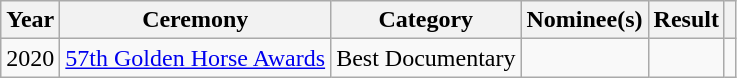<table class="wikitable sortable plainrowheaders">
<tr>
<th>Year</th>
<th>Ceremony</th>
<th>Category</th>
<th>Nominee(s)</th>
<th>Result</th>
<th class="unsortable" scope="col"></th>
</tr>
<tr>
<td>2020</td>
<td><a href='#'>57th Golden Horse Awards</a></td>
<td>Best Documentary</td>
<td></td>
<td></td>
<td></td>
</tr>
</table>
